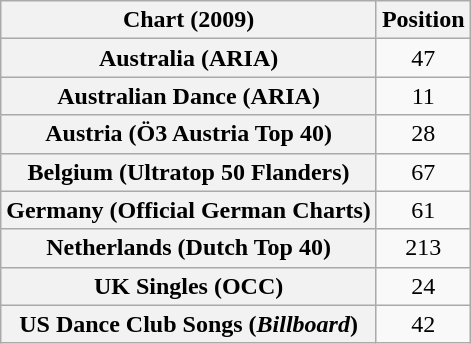<table class="wikitable sortable plainrowheaders" style="text-align:center">
<tr>
<th scope="col">Chart (2009)</th>
<th scope="col">Position</th>
</tr>
<tr>
<th scope="row">Australia (ARIA)</th>
<td>47</td>
</tr>
<tr>
<th scope="row">Australian Dance (ARIA)</th>
<td>11</td>
</tr>
<tr>
<th scope="row">Austria (Ö3 Austria Top 40)</th>
<td>28</td>
</tr>
<tr>
<th scope="row">Belgium (Ultratop 50 Flanders)</th>
<td>67</td>
</tr>
<tr>
<th scope="row">Germany (Official German Charts)</th>
<td>61</td>
</tr>
<tr>
<th scope="row">Netherlands (Dutch Top 40)</th>
<td>213</td>
</tr>
<tr>
<th scope="row">UK Singles (OCC)</th>
<td>24</td>
</tr>
<tr>
<th scope="row">US Dance Club Songs (<em>Billboard</em>)</th>
<td>42</td>
</tr>
</table>
